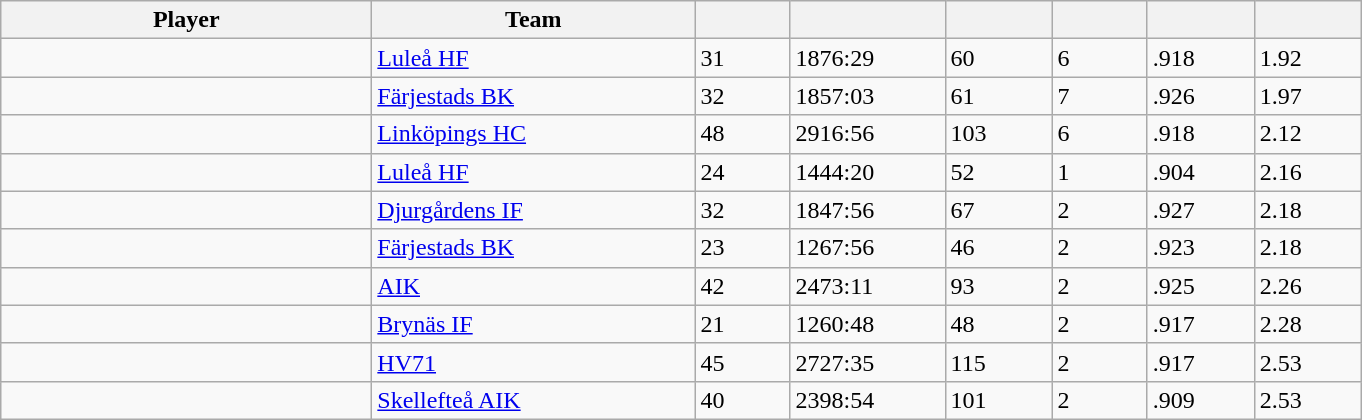<table class="wikitable sortable">
<tr>
<th style="width: 15em;">Player</th>
<th style="width: 13em;">Team</th>
<th style="width: 3.5em;"></th>
<th style="width: 6em;"></th>
<th style="width: 4em;"></th>
<th style="width: 3.5em;"></th>
<th style="width: 4em;"></th>
<th style="width: 4em;"></th>
</tr>
<tr>
<td> </td>
<td><a href='#'>Luleå HF</a></td>
<td>31</td>
<td>1876:29</td>
<td>60</td>
<td>6</td>
<td>.918</td>
<td>1.92</td>
</tr>
<tr>
<td> </td>
<td><a href='#'>Färjestads BK</a></td>
<td>32</td>
<td>1857:03</td>
<td>61</td>
<td>7</td>
<td>.926</td>
<td>1.97</td>
</tr>
<tr>
<td> </td>
<td><a href='#'>Linköpings HC</a></td>
<td>48</td>
<td>2916:56</td>
<td>103</td>
<td>6</td>
<td>.918</td>
<td>2.12</td>
</tr>
<tr>
<td> </td>
<td><a href='#'>Luleå HF</a></td>
<td>24</td>
<td>1444:20</td>
<td>52</td>
<td>1</td>
<td>.904</td>
<td>2.16</td>
</tr>
<tr>
<td> </td>
<td><a href='#'>Djurgårdens IF</a></td>
<td>32</td>
<td>1847:56</td>
<td>67</td>
<td>2</td>
<td>.927</td>
<td>2.18</td>
</tr>
<tr>
<td> </td>
<td><a href='#'>Färjestads BK</a></td>
<td>23</td>
<td>1267:56</td>
<td>46</td>
<td>2</td>
<td>.923</td>
<td>2.18</td>
</tr>
<tr>
<td> </td>
<td><a href='#'>AIK</a></td>
<td>42</td>
<td>2473:11</td>
<td>93</td>
<td>2</td>
<td>.925</td>
<td>2.26</td>
</tr>
<tr>
<td> </td>
<td><a href='#'>Brynäs IF</a></td>
<td>21</td>
<td>1260:48</td>
<td>48</td>
<td>2</td>
<td>.917</td>
<td>2.28</td>
</tr>
<tr>
<td> </td>
<td><a href='#'>HV71</a></td>
<td>45</td>
<td>2727:35</td>
<td>115</td>
<td>2</td>
<td>.917</td>
<td>2.53</td>
</tr>
<tr>
<td> </td>
<td><a href='#'>Skellefteå AIK</a></td>
<td>40</td>
<td>2398:54</td>
<td>101</td>
<td>2</td>
<td>.909</td>
<td>2.53</td>
</tr>
</table>
